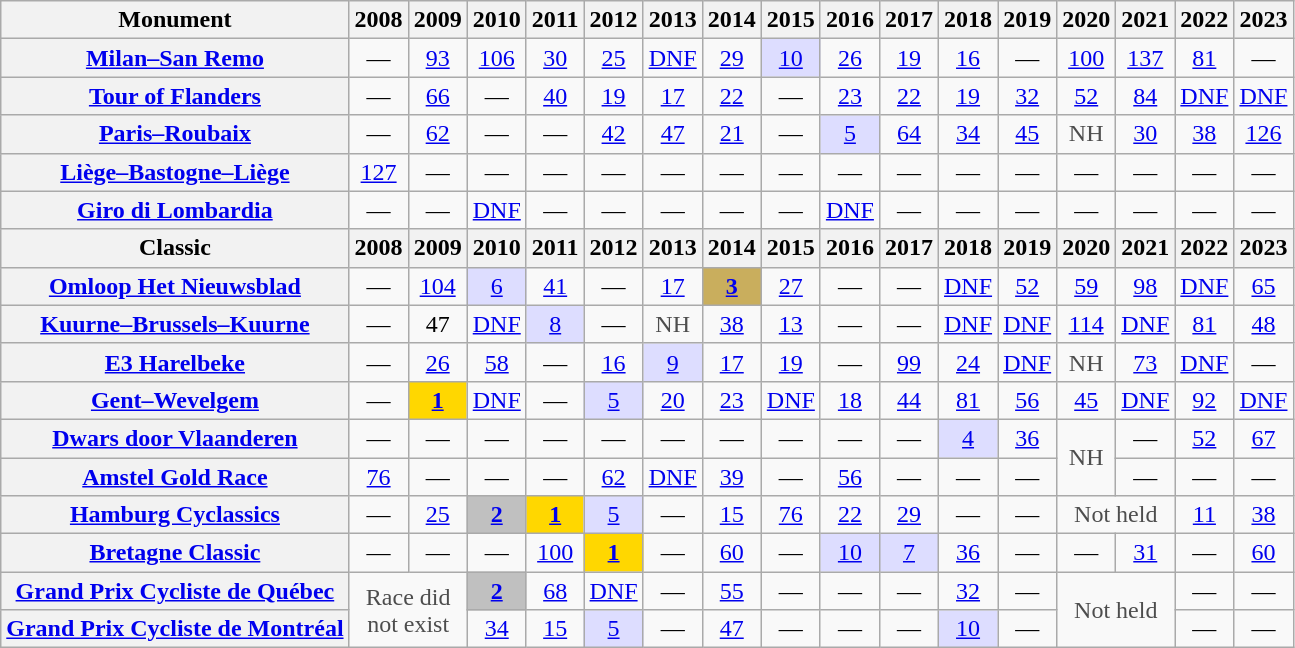<table class="wikitable plainrowheaders">
<tr>
<th>Monument</th>
<th scope="col">2008</th>
<th scope="col">2009</th>
<th scope="col">2010</th>
<th scope="col">2011</th>
<th scope="col">2012</th>
<th scope="col">2013</th>
<th scope="col">2014</th>
<th scope="col">2015</th>
<th scope="col">2016</th>
<th scope="col">2017</th>
<th scope="col">2018</th>
<th scope="col">2019</th>
<th scope="col">2020</th>
<th scope="col">2021</th>
<th scope="col">2022</th>
<th scope="col">2023</th>
</tr>
<tr style="text-align:center;">
<th scope="row"><a href='#'>Milan–San Remo</a></th>
<td>—</td>
<td><a href='#'>93</a></td>
<td><a href='#'>106</a></td>
<td><a href='#'>30</a></td>
<td><a href='#'>25</a></td>
<td><a href='#'>DNF</a></td>
<td><a href='#'>29</a></td>
<td style="background:#ddf;"><a href='#'>10</a></td>
<td><a href='#'>26</a></td>
<td><a href='#'>19</a></td>
<td><a href='#'>16</a></td>
<td>—</td>
<td><a href='#'>100</a></td>
<td><a href='#'>137</a></td>
<td><a href='#'>81</a></td>
<td>—</td>
</tr>
<tr style="text-align:center;">
<th scope="row"><a href='#'>Tour of Flanders</a></th>
<td>—</td>
<td><a href='#'>66</a></td>
<td>—</td>
<td><a href='#'>40</a></td>
<td><a href='#'>19</a></td>
<td><a href='#'>17</a></td>
<td><a href='#'>22</a></td>
<td>—</td>
<td><a href='#'>23</a></td>
<td><a href='#'>22</a></td>
<td><a href='#'>19</a></td>
<td><a href='#'>32</a></td>
<td><a href='#'>52</a></td>
<td><a href='#'>84</a></td>
<td><a href='#'>DNF</a></td>
<td><a href='#'>DNF</a></td>
</tr>
<tr style="text-align:center;">
<th scope="row"><a href='#'>Paris–Roubaix</a></th>
<td>—</td>
<td><a href='#'>62</a></td>
<td>—</td>
<td>—</td>
<td><a href='#'>42</a></td>
<td><a href='#'>47</a></td>
<td><a href='#'>21</a></td>
<td>—</td>
<td style="background:#ddf;"><a href='#'>5</a></td>
<td><a href='#'>64</a></td>
<td><a href='#'>34</a></td>
<td><a href='#'>45</a></td>
<td style="color:#4d4d4d;">NH</td>
<td><a href='#'>30</a></td>
<td><a href='#'>38</a></td>
<td><a href='#'>126</a></td>
</tr>
<tr style="text-align:center;">
<th scope="row"><a href='#'>Liège–Bastogne–Liège</a></th>
<td><a href='#'>127</a></td>
<td>—</td>
<td>—</td>
<td>—</td>
<td>—</td>
<td>—</td>
<td>—</td>
<td>—</td>
<td>—</td>
<td>—</td>
<td>—</td>
<td>—</td>
<td>—</td>
<td>—</td>
<td>—</td>
<td>—</td>
</tr>
<tr style="text-align:center;">
<th scope="row"><a href='#'>Giro di Lombardia</a></th>
<td>—</td>
<td>—</td>
<td><a href='#'>DNF</a></td>
<td>—</td>
<td>—</td>
<td>—</td>
<td>—</td>
<td>—</td>
<td><a href='#'>DNF</a></td>
<td>—</td>
<td>—</td>
<td>—</td>
<td>—</td>
<td>—</td>
<td>—</td>
<td>—</td>
</tr>
<tr>
<th>Classic</th>
<th scope="col">2008</th>
<th scope="col">2009</th>
<th scope="col">2010</th>
<th scope="col">2011</th>
<th scope="col">2012</th>
<th scope="col">2013</th>
<th scope="col">2014</th>
<th scope="col">2015</th>
<th scope="col">2016</th>
<th scope="col">2017</th>
<th scope="col">2018</th>
<th scope="col">2019</th>
<th scope="col">2020</th>
<th scope="col">2021</th>
<th scope="col">2022</th>
<th scope="col">2023</th>
</tr>
<tr style="text-align:center;">
<th scope="row"><a href='#'>Omloop Het Nieuwsblad</a></th>
<td>—</td>
<td><a href='#'>104</a></td>
<td style="background:#ddf;"><a href='#'>6</a></td>
<td><a href='#'>41</a></td>
<td>—</td>
<td><a href='#'>17</a></td>
<td style="background:#C9AE5D;"><a href='#'><strong>3</strong></a></td>
<td><a href='#'>27</a></td>
<td>—</td>
<td>—</td>
<td><a href='#'>DNF</a></td>
<td><a href='#'>52</a></td>
<td><a href='#'>59</a></td>
<td><a href='#'>98</a></td>
<td><a href='#'>DNF</a></td>
<td><a href='#'>65</a></td>
</tr>
<tr style="text-align:center;">
<th scope="row"><a href='#'>Kuurne–Brussels–Kuurne</a></th>
<td>—</td>
<td>47</td>
<td><a href='#'>DNF</a></td>
<td style="background:#ddf;"><a href='#'>8</a></td>
<td>—</td>
<td style="color:#4d4d4d;">NH</td>
<td><a href='#'>38</a></td>
<td><a href='#'>13</a></td>
<td>—</td>
<td>—</td>
<td><a href='#'>DNF</a></td>
<td><a href='#'>DNF</a></td>
<td><a href='#'>114</a></td>
<td><a href='#'>DNF</a></td>
<td><a href='#'>81</a></td>
<td><a href='#'>48</a></td>
</tr>
<tr style="text-align:center;">
<th scope="row"><a href='#'>E3 Harelbeke</a></th>
<td>—</td>
<td><a href='#'>26</a></td>
<td><a href='#'>58</a></td>
<td>—</td>
<td><a href='#'>16</a></td>
<td style="background:#ddf;"><a href='#'>9</a></td>
<td><a href='#'>17</a></td>
<td><a href='#'>19</a></td>
<td>—</td>
<td><a href='#'>99</a></td>
<td><a href='#'>24</a></td>
<td><a href='#'>DNF</a></td>
<td style="color:#4d4d4d;">NH</td>
<td><a href='#'>73</a></td>
<td><a href='#'>DNF</a></td>
<td>—</td>
</tr>
<tr style="text-align:center;">
<th scope="row"><a href='#'>Gent–Wevelgem</a></th>
<td>—</td>
<td style="background:gold;"><a href='#'><strong>1</strong></a></td>
<td><a href='#'>DNF</a></td>
<td>—</td>
<td style="background:#ddf;"><a href='#'>5</a></td>
<td><a href='#'>20</a></td>
<td><a href='#'>23</a></td>
<td><a href='#'>DNF</a></td>
<td><a href='#'>18</a></td>
<td><a href='#'>44</a></td>
<td><a href='#'>81</a></td>
<td><a href='#'>56</a></td>
<td><a href='#'>45</a></td>
<td><a href='#'>DNF</a></td>
<td><a href='#'>92</a></td>
<td><a href='#'>DNF</a></td>
</tr>
<tr style="text-align:center;">
<th scope="row"><a href='#'>Dwars door Vlaanderen</a></th>
<td>—</td>
<td>—</td>
<td>—</td>
<td>—</td>
<td>—</td>
<td>—</td>
<td>—</td>
<td>—</td>
<td>—</td>
<td>—</td>
<td style="background:#ddf;"><a href='#'>4</a></td>
<td><a href='#'>36</a></td>
<td style="color:#4d4d4d;" rowspan=2>NH</td>
<td>—</td>
<td><a href='#'>52</a></td>
<td><a href='#'>67</a></td>
</tr>
<tr style="text-align:center;">
<th scope="row"><a href='#'>Amstel Gold Race</a></th>
<td><a href='#'>76</a></td>
<td>—</td>
<td>—</td>
<td>—</td>
<td><a href='#'>62</a></td>
<td><a href='#'>DNF</a></td>
<td><a href='#'>39</a></td>
<td>—</td>
<td><a href='#'>56</a></td>
<td>—</td>
<td>—</td>
<td>—</td>
<td>—</td>
<td>—</td>
<td>—</td>
</tr>
<tr style="text-align:center;">
<th scope="row"><a href='#'>Hamburg Cyclassics</a></th>
<td>—</td>
<td><a href='#'>25</a></td>
<td style="background:#C0C0C0;"><a href='#'><strong>2</strong></a></td>
<td style="background:gold;"><a href='#'><strong>1</strong></a></td>
<td style="background:#ddf;"><a href='#'>5</a></td>
<td>—</td>
<td><a href='#'>15</a></td>
<td><a href='#'>76</a></td>
<td><a href='#'>22</a></td>
<td><a href='#'>29</a></td>
<td>—</td>
<td>—</td>
<td style="color:#4d4d4d;" colspan=2>Not held</td>
<td><a href='#'>11</a></td>
<td><a href='#'>38</a></td>
</tr>
<tr style="text-align:center;">
<th scope="row"><a href='#'>Bretagne Classic</a></th>
<td>—</td>
<td>—</td>
<td>—</td>
<td><a href='#'>100</a></td>
<td style="background:gold;"><a href='#'><strong>1</strong></a></td>
<td>—</td>
<td><a href='#'>60</a></td>
<td>—</td>
<td style="background:#ddf;"><a href='#'>10</a></td>
<td style="background:#ddf;"><a href='#'>7</a></td>
<td><a href='#'>36</a></td>
<td>—</td>
<td>—</td>
<td><a href='#'>31</a></td>
<td>—</td>
<td><a href='#'>60</a></td>
</tr>
<tr style="text-align:center;">
<th scope="row"><a href='#'>Grand Prix Cycliste de Québec</a></th>
<td style="color:#4d4d4d;" rowspan=2 colspan=2>Race did<br>not exist</td>
<td style="background:#C0C0C0;"><a href='#'><strong>2</strong></a></td>
<td><a href='#'>68</a></td>
<td><a href='#'>DNF</a></td>
<td>—</td>
<td><a href='#'>55</a></td>
<td>—</td>
<td>—</td>
<td>—</td>
<td><a href='#'>32</a></td>
<td>—</td>
<td style="color:#4d4d4d;" colspan="2" rowspan="2">Not held</td>
<td>—</td>
<td>—</td>
</tr>
<tr style="text-align:center;">
<th scope="row"><a href='#'>Grand Prix Cycliste de Montréal</a></th>
<td><a href='#'>34</a></td>
<td><a href='#'>15</a></td>
<td style="background:#ddf;"><a href='#'>5</a></td>
<td>—</td>
<td><a href='#'>47</a></td>
<td>—</td>
<td>—</td>
<td>—</td>
<td style="background:#ddf;"><a href='#'>10</a></td>
<td>—</td>
<td>—</td>
<td>—</td>
</tr>
</table>
